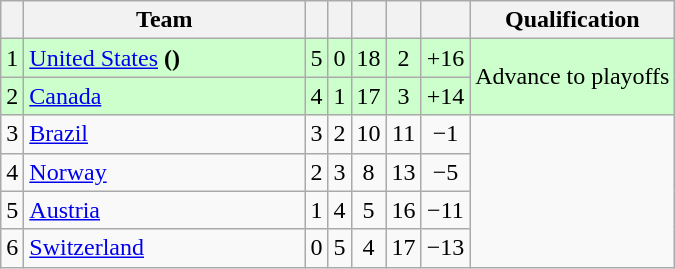<table class=wikitable style="text-align:center;">
<tr>
<th></th>
<th style="width:180px;">Team</th>
<th></th>
<th></th>
<th></th>
<th></th>
<th></th>
<th>Qualification</th>
</tr>
<tr bgcolor=#ccffcc>
<td>1</td>
<td align=left> <a href='#'>United States</a> <strong>()</strong></td>
<td>5</td>
<td>0</td>
<td>18</td>
<td>2</td>
<td>+16</td>
<td rowspan=2>Advance to playoffs</td>
</tr>
<tr bgcolor=#ccffcc>
<td>2</td>
<td align=left> <a href='#'>Canada</a></td>
<td>4</td>
<td>1</td>
<td>17</td>
<td>3</td>
<td>+14</td>
</tr>
<tr>
<td>3</td>
<td align=left> <a href='#'>Brazil</a></td>
<td>3</td>
<td>2</td>
<td>10</td>
<td>11</td>
<td>−1</td>
<td rowspan=4></td>
</tr>
<tr>
<td>4</td>
<td align=left> <a href='#'>Norway</a></td>
<td>2</td>
<td>3</td>
<td>8</td>
<td>13</td>
<td>−5</td>
</tr>
<tr>
<td>5</td>
<td align=left> <a href='#'>Austria</a></td>
<td>1</td>
<td>4</td>
<td>5</td>
<td>16</td>
<td>−11</td>
</tr>
<tr>
<td>6</td>
<td align=left> <a href='#'>Switzerland</a></td>
<td>0</td>
<td>5</td>
<td>4</td>
<td>17</td>
<td>−13</td>
</tr>
</table>
